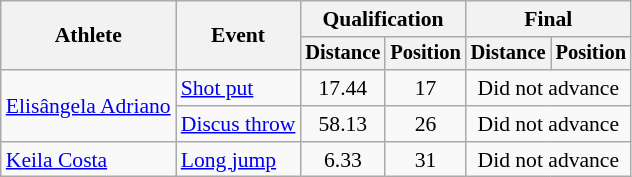<table class=wikitable style="font-size:90%">
<tr>
<th rowspan="2">Athlete</th>
<th rowspan="2">Event</th>
<th colspan="2">Qualification</th>
<th colspan="2">Final</th>
</tr>
<tr style="font-size:95%">
<th>Distance</th>
<th>Position</th>
<th>Distance</th>
<th>Position</th>
</tr>
<tr align=center>
<td align=left rowspan=2><a href='#'>Elisângela Adriano</a></td>
<td align=left><a href='#'>Shot put</a></td>
<td>17.44</td>
<td>17</td>
<td colspan=2>Did not advance</td>
</tr>
<tr align=center>
<td align=left><a href='#'>Discus throw</a></td>
<td>58.13</td>
<td>26</td>
<td colspan=2>Did not advance</td>
</tr>
<tr align=center>
<td align=left><a href='#'>Keila Costa</a></td>
<td align=left><a href='#'>Long jump</a></td>
<td>6.33</td>
<td>31</td>
<td colspan=2>Did not advance</td>
</tr>
</table>
